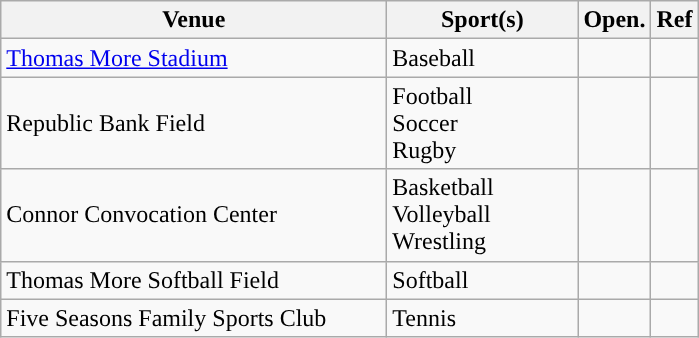<table class="wikitable"; style= "text-align: ">
<tr>
<th width=250px>Venue</th>
<th width=120px>Sport(s)</th>
<th width=px>Open.</th>
<th width=px>Ref</th>
</tr>
<tr>
<td><a href='#'>Thomas More Stadium</a></td>
<td>Baseball</td>
<td></td>
<td></td>
</tr>
<tr>
<td>Republic Bank Field</td>
<td>Football <br> Soccer <br> Rugby</td>
<td></td>
<td></td>
</tr>
<tr>
<td>Connor Convocation Center</td>
<td>Basketball <br> Volleyball <br> Wrestling</td>
<td></td>
<td></td>
</tr>
<tr>
<td>Thomas More Softball Field</td>
<td>Softball</td>
<td></td>
<td></td>
</tr>
<tr>
<td>Five Seasons Family Sports Club</td>
<td>Tennis</td>
<td></td>
<td></td>
</tr>
</table>
